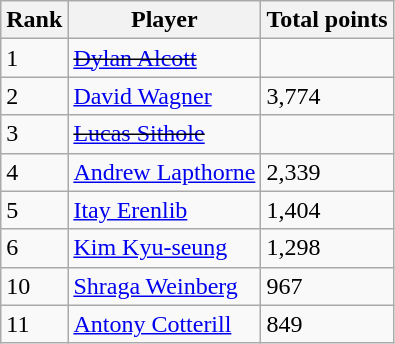<table class=wikitable text-align:center>
<tr>
<th>Rank</th>
<th>Player</th>
<th>Total points</th>
</tr>
<tr>
<td>1</td>
<td align="left"> <s><a href='#'>Dylan Alcott</a></s></td>
<td></td>
</tr>
<tr>
<td>2</td>
<td align="left"> <a href='#'>David Wagner</a></td>
<td>3,774</td>
</tr>
<tr>
<td>3</td>
<td align="left"> <s><a href='#'>Lucas Sithole</a></s></td>
<td></td>
</tr>
<tr>
<td>4</td>
<td align="left"> <a href='#'>Andrew Lapthorne</a></td>
<td>2,339</td>
</tr>
<tr>
<td>5</td>
<td align="left"> <a href='#'>Itay Erenlib</a></td>
<td>1,404</td>
</tr>
<tr>
<td>6</td>
<td align="left"> <a href='#'>Kim Kyu-seung</a></td>
<td>1,298</td>
</tr>
<tr>
<td>10</td>
<td align="left"> <a href='#'>Shraga Weinberg</a></td>
<td>967</td>
</tr>
<tr>
<td>11</td>
<td align="left"> <a href='#'>Antony Cotterill</a></td>
<td>849</td>
</tr>
</table>
